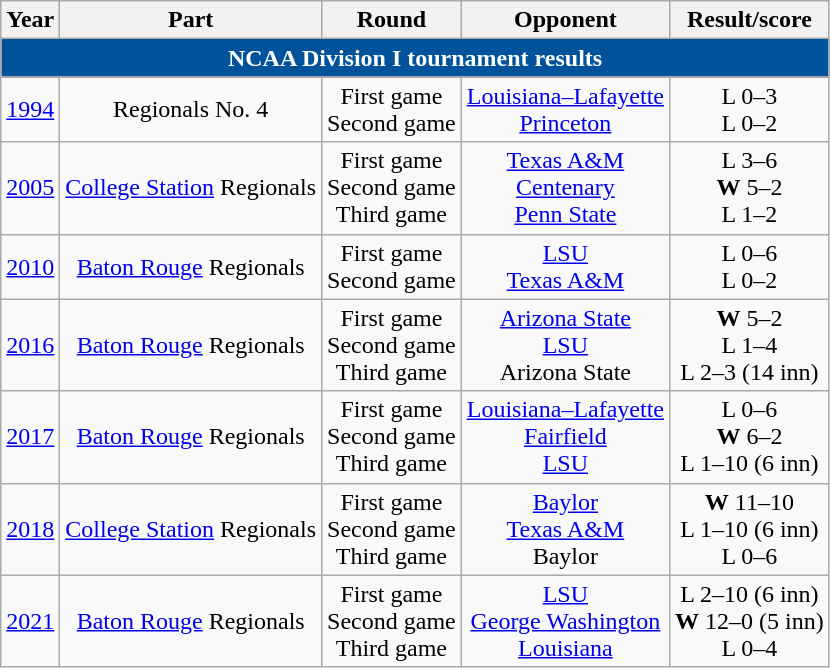<table class="wikitable">
<tr>
<th>Year</th>
<th>Part</th>
<th>Round</th>
<th>Opponent</th>
<th>Result/score</th>
</tr>
<tr>
<th colspan=5 style="background:#00529B; color: white;">NCAA Division I tournament results</th>
</tr>
<tr align="center">
<td><a href='#'>1994</a></td>
<td>Regionals No. 4</td>
<td>First game<br>Second game</td>
<td><a href='#'>Louisiana–Lafayette</a><br><a href='#'>Princeton</a></td>
<td>L 0–3<br>L 0–2</td>
</tr>
<tr align="center">
<td><a href='#'>2005</a></td>
<td><a href='#'>College Station</a> Regionals</td>
<td>First game<br>Second game<br>Third game</td>
<td><a href='#'>Texas A&M</a><br><a href='#'>Centenary</a><br><a href='#'>Penn State</a></td>
<td>L 3–6<br><strong>W</strong> 5–2<br>L 1–2</td>
</tr>
<tr align="center">
<td><a href='#'>2010</a></td>
<td><a href='#'>Baton Rouge</a> Regionals</td>
<td>First game<br>Second game</td>
<td><a href='#'>LSU</a><br><a href='#'>Texas A&M</a></td>
<td>L 0–6<br>L 0–2</td>
</tr>
<tr align="center">
<td><a href='#'>2016</a></td>
<td><a href='#'>Baton Rouge</a> Regionals</td>
<td>First game<br>Second game<br>Third game</td>
<td><a href='#'>Arizona State</a><br><a href='#'>LSU</a><br>Arizona State</td>
<td><strong>W</strong> 5–2<br>L 1–4<br> L 2–3 (14 inn)</td>
</tr>
<tr align="center">
<td><a href='#'>2017</a></td>
<td><a href='#'>Baton Rouge</a> Regionals</td>
<td>First game<br>Second game<br>Third game</td>
<td><a href='#'>Louisiana–Lafayette</a><br><a href='#'>Fairfield</a><br><a href='#'>LSU</a></td>
<td>L 0–6<br><strong>W</strong> 6–2<br> L 1–10 (6 inn)</td>
</tr>
<tr align="center">
<td><a href='#'>2018</a></td>
<td><a href='#'>College Station</a> Regionals</td>
<td>First game<br>Second game<br>Third game</td>
<td><a href='#'>Baylor</a><br><a href='#'>Texas A&M</a><br>Baylor</td>
<td><strong>W</strong> 11–10<br>L 1–10 (6 inn)<br> L 0–6</td>
</tr>
<tr align="center">
<td><a href='#'>2021</a></td>
<td><a href='#'>Baton Rouge</a> Regionals</td>
<td>First game<br>Second game<br>Third game</td>
<td><a href='#'>LSU</a><br><a href='#'>George Washington</a><br><a href='#'>Louisiana</a></td>
<td>L 2–10 (6 inn)<br><strong>W</strong> 12–0 (5 inn)<br> L 0–4</td>
</tr>
</table>
